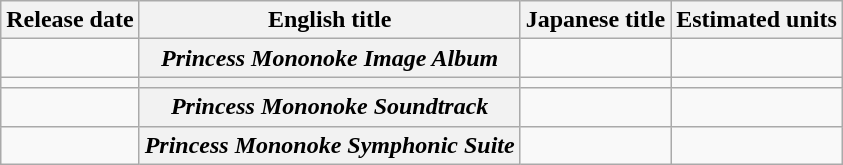<table class="wikitable plain-row-headers sortable">
<tr>
<th scope="col">Release date</th>
<th scope="col">English title</th>
<th scope="col">Japanese title</th>
<th scope="col">Estimated units</th>
</tr>
<tr>
<td></td>
<th scope="row"><em>Princess Mononoke Image Album</em></th>
<td></td>
<td style="text-align: right"></td>
</tr>
<tr>
<td></td>
<th scope="row"></th>
<td></td>
<td style="text-align: right"></td>
</tr>
<tr>
<td></td>
<th scope="row"><em>Princess Mononoke Soundtrack</em></th>
<td></td>
<td style="text-align: right"></td>
</tr>
<tr>
<td></td>
<th scope="row"><em>Princess Mononoke Symphonic Suite</em></th>
<td></td>
<td style="text-align: right"></td>
</tr>
</table>
